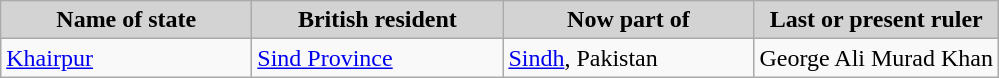<table class="wikitable">
<tr>
<th style="width: 160px; background-color: lightgrey;">Name of state</th>
<th style="width: 160px; background-color: lightgrey;">British resident</th>
<th style="width: 160px; background-color: lightgrey;">Now part of</th>
<th style="background-color: lightgrey;">Last or present ruler</th>
</tr>
<tr>
<td> <a href='#'>Khairpur</a></td>
<td><a href='#'>Sind Province</a></td>
<td><a href='#'>Sindh</a>, Pakistan</td>
<td>George Ali Murad Khan</td>
</tr>
</table>
